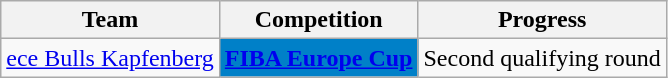<table class="wikitable sortable">
<tr>
<th>Team</th>
<th>Competition</th>
<th>Progress</th>
</tr>
<tr>
<td><a href='#'>ece Bulls Kapfenberg</a></td>
<td style="background-color:#0080C8;color:white;text-align:center"><strong><a href='#'><span>FIBA Europe Cup</span></a></strong></td>
<td>Second qualifying round</td>
</tr>
</table>
